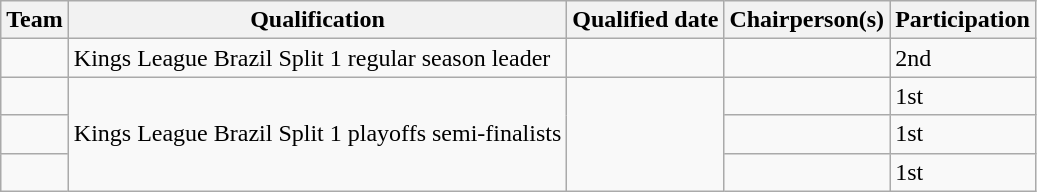<table class="wikitable sortable">
<tr>
<th>Team</th>
<th class="unsortable">Qualification</th>
<th>Qualified date</th>
<th>Chairperson(s)</th>
<th class="unsortable">Participation</th>
</tr>
<tr>
<td></td>
<td>Kings League Brazil Split 1 regular season leader</td>
<td></td>
<td></td>
<td>2nd </td>
</tr>
<tr>
<td></td>
<td rowspan=3>Kings League Brazil Split 1 playoffs semi-finalists</td>
<td rowspan=3></td>
<td></td>
<td>1st</td>
</tr>
<tr>
<td></td>
<td></td>
<td>1st</td>
</tr>
<tr>
<td></td>
<td></td>
<td>1st</td>
</tr>
</table>
